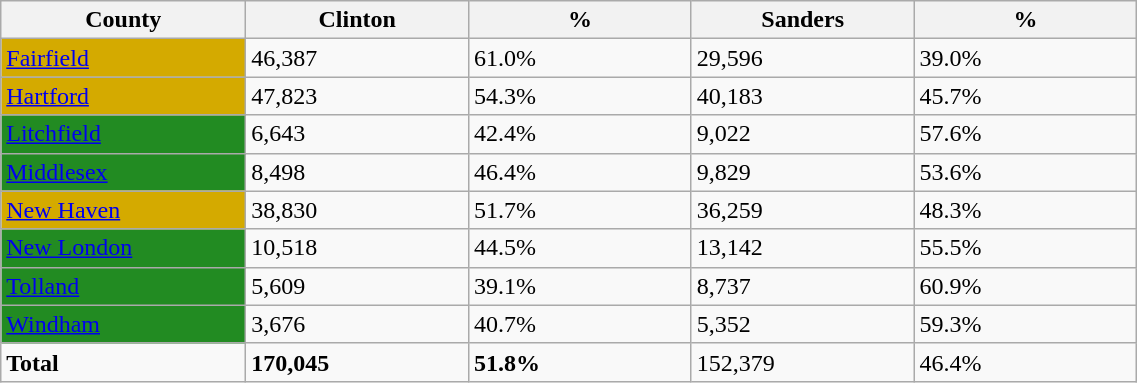<table width="60%" class="wikitable sortable">
<tr>
<th width="11%">County</th>
<th width="10%">Clinton</th>
<th width="10%">%</th>
<th width="10%">Sanders</th>
<th width="10%">%</th>
</tr>
<tr>
<td style="background:#D4AA00;"><a href='#'>Fairfield</a></td>
<td>46,387</td>
<td>61.0%</td>
<td>29,596</td>
<td>39.0%</td>
</tr>
<tr>
<td style="background:#D4AA00;"><a href='#'>Hartford</a></td>
<td>47,823</td>
<td>54.3%</td>
<td>40,183</td>
<td>45.7%</td>
</tr>
<tr>
<td style="background:#228B22;"><a href='#'>Litchfield</a></td>
<td>6,643</td>
<td>42.4%</td>
<td>9,022</td>
<td>57.6%</td>
</tr>
<tr>
<td style="background:#228B22;"><a href='#'>Middlesex</a></td>
<td>8,498</td>
<td>46.4%</td>
<td>9,829</td>
<td>53.6%</td>
</tr>
<tr>
<td style="background:#D4AA00;"><a href='#'>New Haven</a></td>
<td>38,830</td>
<td>51.7%</td>
<td>36,259</td>
<td>48.3%</td>
</tr>
<tr>
<td style="background:#228B22;"><a href='#'>New London</a></td>
<td>10,518</td>
<td>44.5%</td>
<td>13,142</td>
<td>55.5%</td>
</tr>
<tr>
<td style="background:#228B22;"><a href='#'>Tolland</a></td>
<td>5,609</td>
<td>39.1%</td>
<td>8,737</td>
<td>60.9%</td>
</tr>
<tr>
<td style="background:#228B22;"><a href='#'>Windham</a></td>
<td>3,676</td>
<td>40.7%</td>
<td>5,352</td>
<td>59.3%</td>
</tr>
<tr>
<td><strong>Total</strong></td>
<td><strong>170,045</strong></td>
<td><strong>51.8%</strong></td>
<td>152,379</td>
<td>46.4%</td>
</tr>
</table>
